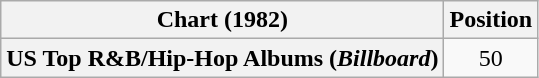<table class="wikitable plainrowheaders" style="text-align:center">
<tr>
<th scope="col">Chart (1982)</th>
<th scope="col">Position</th>
</tr>
<tr>
<th scope="row">US Top R&B/Hip-Hop Albums (<em>Billboard</em>)</th>
<td>50</td>
</tr>
</table>
